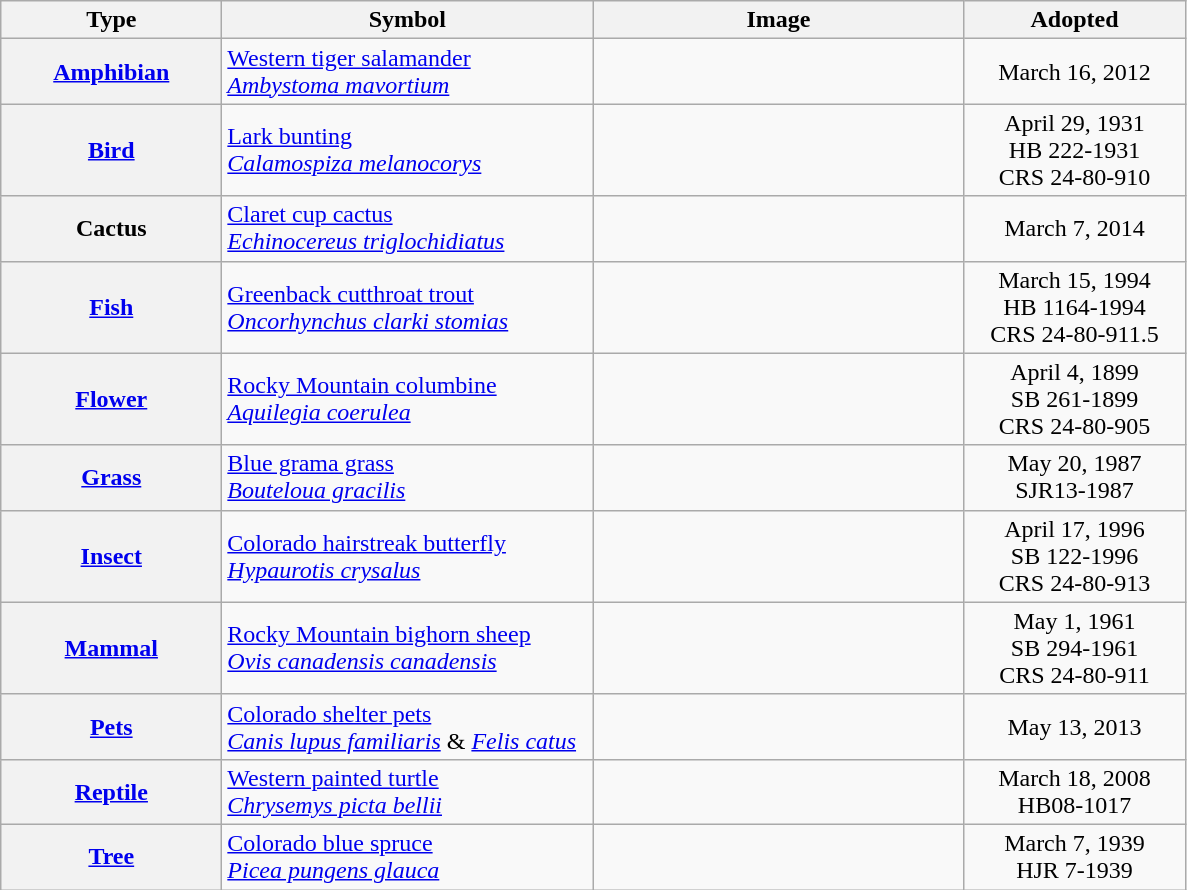<table class=wikitable>
<tr>
<th scope=col width=140px>Type</th>
<th scope=col width=240px>Symbol</th>
<th scope=col width=240px>Image</th>
<th scope=col width=140px>Adopted</th>
</tr>
<tr>
<th scope=row><a href='#'>Amphibian</a></th>
<td><a href='#'>Western tiger salamander</a><br><em><a href='#'>Ambystoma mavortium</a></em></td>
<td align=center></td>
<td align=center>March 16, 2012<br></td>
</tr>
<tr>
<th scope=row><a href='#'>Bird</a></th>
<td><a href='#'>Lark bunting</a><br><em><a href='#'>Calamospiza melanocorys</a></em></td>
<td align=center></td>
<td align=center>April 29, 1931<br>HB 222-1931<br>CRS 24-80-910</td>
</tr>
<tr>
<th scope=row>Cactus</th>
<td><a href='#'>Claret cup cactus</a><br><em><a href='#'>Echinocereus triglochidiatus</a></em></td>
<td align=center></td>
<td align=center>March 7, 2014<br></td>
</tr>
<tr>
<th scope=row><a href='#'>Fish</a></th>
<td><a href='#'>Greenback cutthroat trout</a><br><em><a href='#'>Oncorhynchus clarki stomias</a></em></td>
<td align=center></td>
<td align=center>March 15, 1994<br> HB 1164-1994<br>CRS 24-80-911.5</td>
</tr>
<tr>
<th scope=row><a href='#'>Flower</a></th>
<td><a href='#'>Rocky Mountain columbine</a><br><em><a href='#'>Aquilegia coerulea</a></em></td>
<td align=center></td>
<td align=center>April 4, 1899<br>SB 261-1899<br>CRS 24-80-905</td>
</tr>
<tr>
<th scope=row><a href='#'>Grass</a></th>
<td><a href='#'>Blue grama grass</a><br><em><a href='#'>Bouteloua gracilis</a></em></td>
<td align=center></td>
<td align=center>May 20, 1987<br>SJR13-1987</td>
</tr>
<tr>
<th scope=row><a href='#'>Insect</a></th>
<td><a href='#'>Colorado hairstreak butterfly</a><br><em><a href='#'>Hypaurotis crysalus</a></em></td>
<td align=center></td>
<td align=center>April 17, 1996<br>SB 122-1996<br>CRS 24-80-913</td>
</tr>
<tr>
<th scope=row><a href='#'>Mammal</a></th>
<td><a href='#'>Rocky Mountain bighorn sheep</a><br><em><a href='#'>Ovis canadensis canadensis</a></em></td>
<td align=center></td>
<td align=center>May 1, 1961<br>SB 294-1961<br>CRS 24-80-911</td>
</tr>
<tr>
<th scope=row><a href='#'>Pets</a></th>
<td><a href='#'>Colorado shelter pets</a><br><em><a href='#'>Canis lupus familiaris</a></em> & <em><a href='#'>Felis catus</a></em></td>
<td align=center></td>
<td align=center>May 13, 2013<br></td>
</tr>
<tr>
<th scope=row><a href='#'>Reptile</a></th>
<td><a href='#'>Western painted turtle</a><br><em><a href='#'>Chrysemys picta bellii</a></em></td>
<td align=center></td>
<td align=center>March 18, 2008<br>HB08-1017</td>
</tr>
<tr>
<th scope=row><a href='#'>Tree</a></th>
<td><a href='#'>Colorado blue spruce</a><br><em><a href='#'>Picea pungens glauca</a></em></td>
<td align=center></td>
<td align=center>March 7, 1939<br>HJR 7-1939</td>
</tr>
</table>
